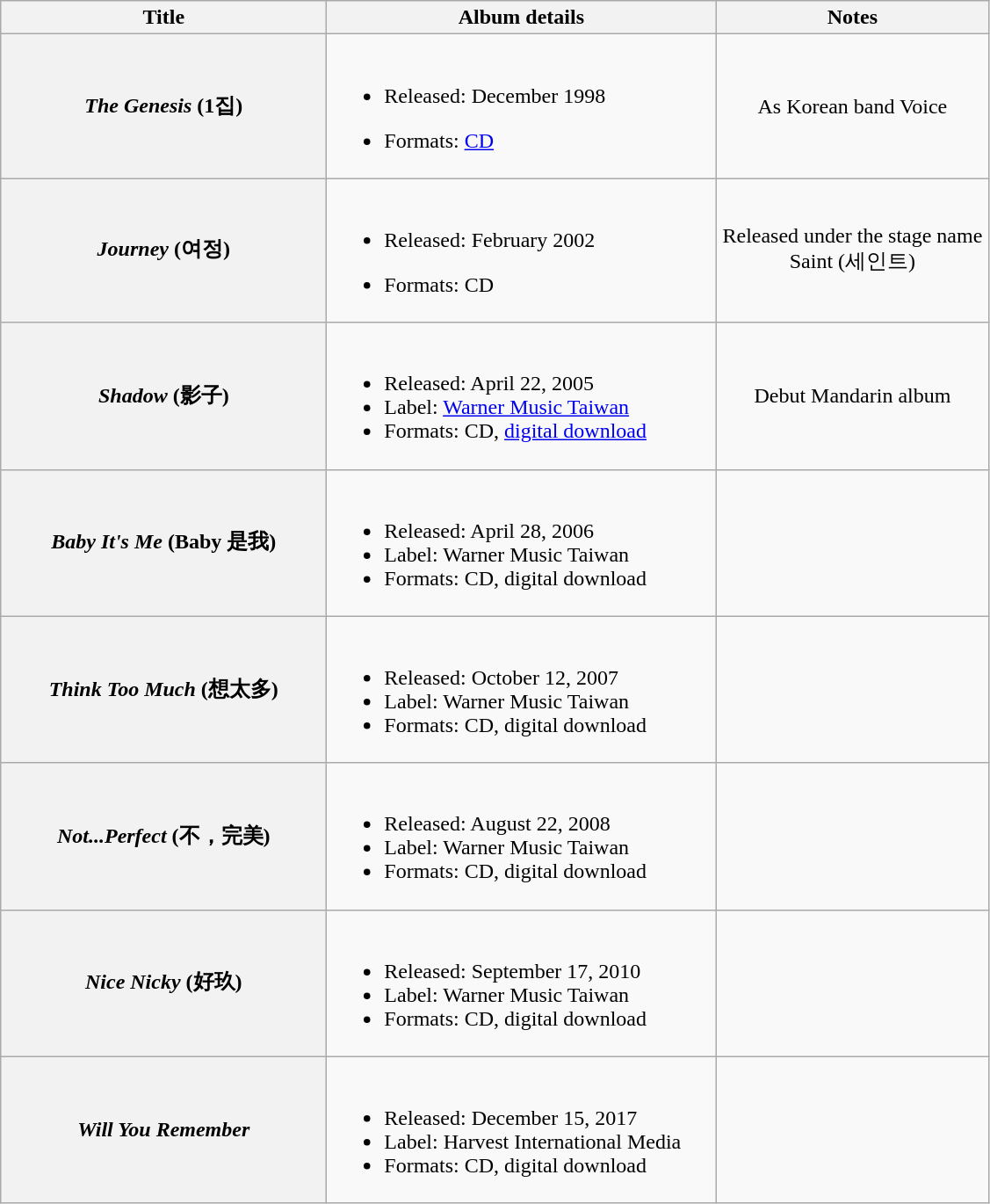<table class="wikitable plainrowheaders" style="text-align:center;">
<tr>
<th style="width:15em;">Title</th>
<th style="width:18em;">Album details</th>
<th style="width:200px;">Notes</th>
</tr>
<tr>
<th scope="row"><em>The Genesis</em> (1집)</th>
<td align="left"><br><ul><li>Released: December 1998</li></ul><ul><li>Formats: <a href='#'>CD</a></li></ul></td>
<td>As Korean band Voice</td>
</tr>
<tr>
<th scope="row"><em>Journey</em> (여정)</th>
<td align="left"><br><ul><li>Released: February 2002</li></ul><ul><li>Formats: CD</li></ul></td>
<td>Released under the stage name Saint (세인트)</td>
</tr>
<tr>
<th scope="row"><em>Shadow</em> (影子)</th>
<td align="left"><br><ul><li>Released: April 22, 2005</li><li>Label: <a href='#'>Warner Music Taiwan</a></li><li>Formats: CD, <a href='#'>digital download</a></li></ul></td>
<td>Debut Mandarin album</td>
</tr>
<tr>
<th scope="row"><em>Baby It's Me</em> (Baby 是我)</th>
<td align="left"><br><ul><li>Released: April 28, 2006</li><li>Label: Warner Music Taiwan</li><li>Formats: CD, digital download</li></ul></td>
<td></td>
</tr>
<tr>
<th scope="row"><em>Think Too Much</em> (想太多)</th>
<td align="left"><br><ul><li>Released: October 12, 2007</li><li>Label: Warner Music Taiwan</li><li>Formats: CD, digital download</li></ul></td>
<td></td>
</tr>
<tr>
<th scope="row"><em>Not...Perfect</em> (不，完美)</th>
<td align="left"><br><ul><li>Released: August 22, 2008</li><li>Label: Warner Music Taiwan</li><li>Formats: CD, digital download</li></ul></td>
<td></td>
</tr>
<tr>
<th scope="row"><em>Nice Nicky</em> (好玖)</th>
<td align="left"><br><ul><li>Released: September 17, 2010</li><li>Label: Warner Music Taiwan</li><li>Formats: CD, digital download</li></ul></td>
<td></td>
</tr>
<tr>
<th scope="row"><em>Will You Remember</em></th>
<td align="left"><br><ul><li>Released: December 15, 2017</li><li>Label: Harvest International Media</li><li>Formats: CD, digital download</li></ul></td>
<td></td>
</tr>
</table>
